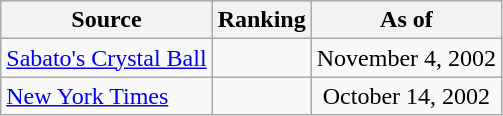<table class="wikitable" style="text-align:center">
<tr>
<th>Source</th>
<th>Ranking</th>
<th>As of</th>
</tr>
<tr>
<td align=left><a href='#'>Sabato's Crystal Ball</a></td>
<td></td>
<td>November 4, 2002</td>
</tr>
<tr>
<td align=left><a href='#'>New York Times</a></td>
<td></td>
<td>October 14, 2002</td>
</tr>
</table>
